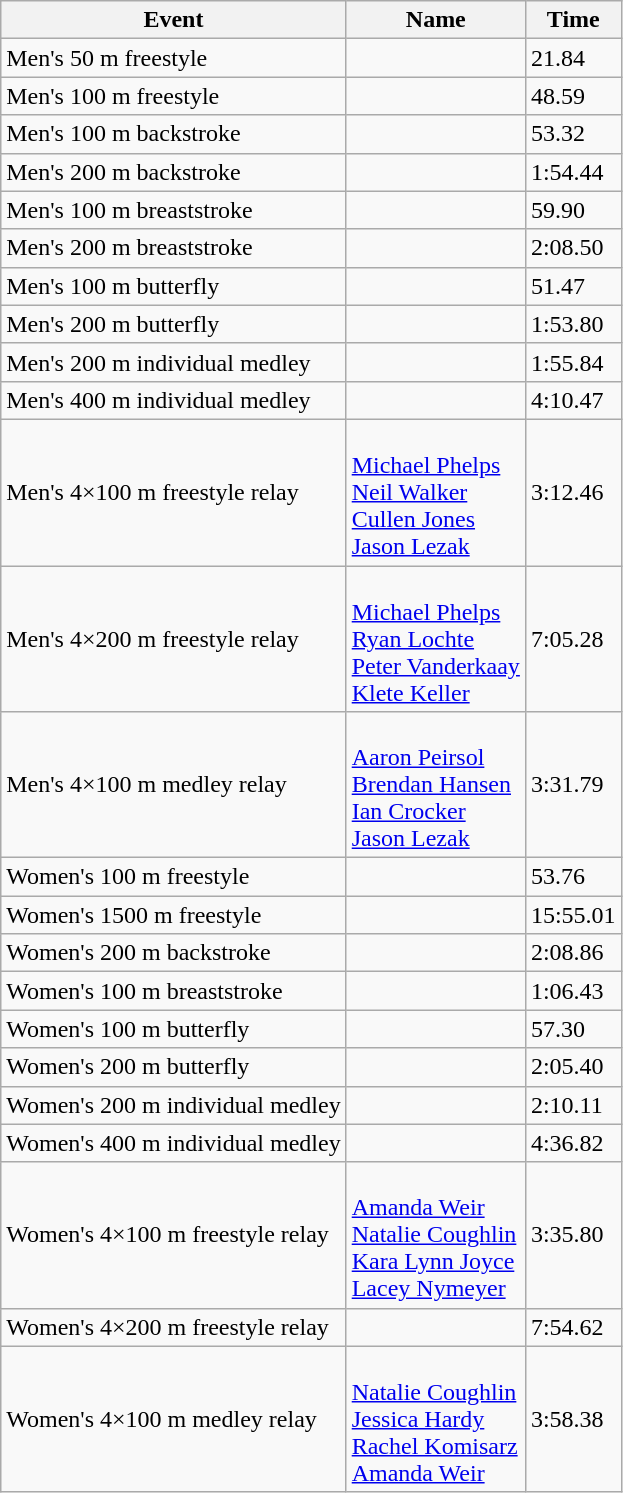<table class="wikitable">
<tr>
<th>Event</th>
<th>Name</th>
<th>Time</th>
</tr>
<tr>
<td>Men's 50 m freestyle</td>
<td></td>
<td>21.84</td>
</tr>
<tr>
<td>Men's 100 m freestyle</td>
<td></td>
<td>48.59</td>
</tr>
<tr>
<td>Men's 100 m backstroke</td>
<td></td>
<td>53.32</td>
</tr>
<tr>
<td>Men's 200 m backstroke</td>
<td></td>
<td>1:54.44</td>
</tr>
<tr>
<td>Men's 100 m breaststroke</td>
<td></td>
<td>59.90</td>
</tr>
<tr>
<td>Men's 200 m breaststroke</td>
<td></td>
<td>2:08.50</td>
</tr>
<tr>
<td>Men's 100 m butterfly</td>
<td></td>
<td>51.47</td>
</tr>
<tr>
<td>Men's 200 m butterfly</td>
<td></td>
<td>1:53.80</td>
</tr>
<tr>
<td>Men's 200 m individual medley</td>
<td></td>
<td>1:55.84</td>
</tr>
<tr>
<td>Men's 400 m individual medley</td>
<td></td>
<td>4:10.47</td>
</tr>
<tr>
<td>Men's 4×100 m freestyle relay</td>
<td><br><a href='#'>Michael Phelps</a><br><a href='#'>Neil Walker</a><br><a href='#'>Cullen Jones</a><br><a href='#'>Jason Lezak</a></td>
<td>3:12.46</td>
</tr>
<tr>
<td>Men's 4×200 m freestyle relay</td>
<td><br><a href='#'>Michael Phelps</a><br><a href='#'>Ryan Lochte</a><br><a href='#'>Peter Vanderkaay</a><br><a href='#'>Klete Keller</a></td>
<td>7:05.28</td>
</tr>
<tr>
<td>Men's 4×100 m medley relay</td>
<td><br><a href='#'>Aaron Peirsol</a><br><a href='#'>Brendan Hansen</a><br><a href='#'>Ian Crocker</a><br><a href='#'>Jason Lezak</a></td>
<td>3:31.79</td>
</tr>
<tr>
<td>Women's 100 m freestyle</td>
<td></td>
<td>53.76</td>
</tr>
<tr>
<td>Women's 1500 m freestyle</td>
<td></td>
<td>15:55.01</td>
</tr>
<tr>
<td>Women's 200 m backstroke</td>
<td></td>
<td>2:08.86</td>
</tr>
<tr>
<td>Women's 100 m breaststroke</td>
<td></td>
<td>1:06.43</td>
</tr>
<tr>
<td>Women's 100 m butterfly</td>
<td></td>
<td>57.30</td>
</tr>
<tr>
<td>Women's 200 m butterfly</td>
<td></td>
<td>2:05.40</td>
</tr>
<tr>
<td>Women's 200 m individual medley</td>
<td></td>
<td>2:10.11</td>
</tr>
<tr>
<td>Women's 400 m individual medley</td>
<td></td>
<td>4:36.82</td>
</tr>
<tr>
<td>Women's 4×100 m freestyle relay</td>
<td><br><a href='#'>Amanda Weir</a><br><a href='#'>Natalie Coughlin</a><br><a href='#'>Kara Lynn Joyce</a><br><a href='#'>Lacey Nymeyer</a></td>
<td>3:35.80</td>
</tr>
<tr>
<td>Women's 4×200 m freestyle relay</td>
<td></td>
<td>7:54.62</td>
</tr>
<tr>
<td>Women's 4×100 m medley relay</td>
<td><br><a href='#'>Natalie Coughlin</a><br><a href='#'>Jessica Hardy</a><br><a href='#'>Rachel Komisarz</a><br><a href='#'>Amanda Weir</a></td>
<td>3:58.38</td>
</tr>
</table>
